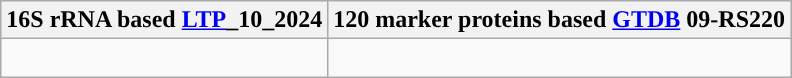<table class="wikitable">
<tr>
<th colspan=1>16S rRNA based <a href='#'>LTP</a>_10_2024</th>
<th colspan=1>120 marker proteins based <a href='#'>GTDB</a> 09-RS220</th>
</tr>
<tr>
<td style="vertical-align:top"><br></td>
<td><br></td>
</tr>
</table>
